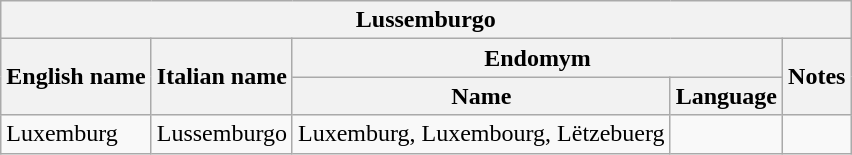<table class="wikitable sortable">
<tr>
<th colspan="5"> Lussemburgo</th>
</tr>
<tr>
<th rowspan="2">English name</th>
<th rowspan="2">Italian name</th>
<th colspan="2">Endomym</th>
<th rowspan="2">Notes</th>
</tr>
<tr>
<th>Name</th>
<th>Language</th>
</tr>
<tr>
<td>Luxemburg</td>
<td>Lussemburgo</td>
<td>Luxemburg, Luxembourg, Lëtzebuerg</td>
<td></td>
<td></td>
</tr>
</table>
